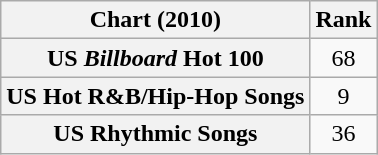<table class="wikitable sortable plainrowheaders">
<tr>
<th scope="col">Chart (2010)</th>
<th scope="col">Rank</th>
</tr>
<tr>
<th scope="row">US <em>Billboard</em> Hot 100</th>
<td style="text-align:center;">68</td>
</tr>
<tr>
<th scope="row">US Hot R&B/Hip-Hop Songs</th>
<td style="text-align:center;">9</td>
</tr>
<tr>
<th scope="row">US Rhythmic Songs</th>
<td style="text-align:center;">36</td>
</tr>
</table>
